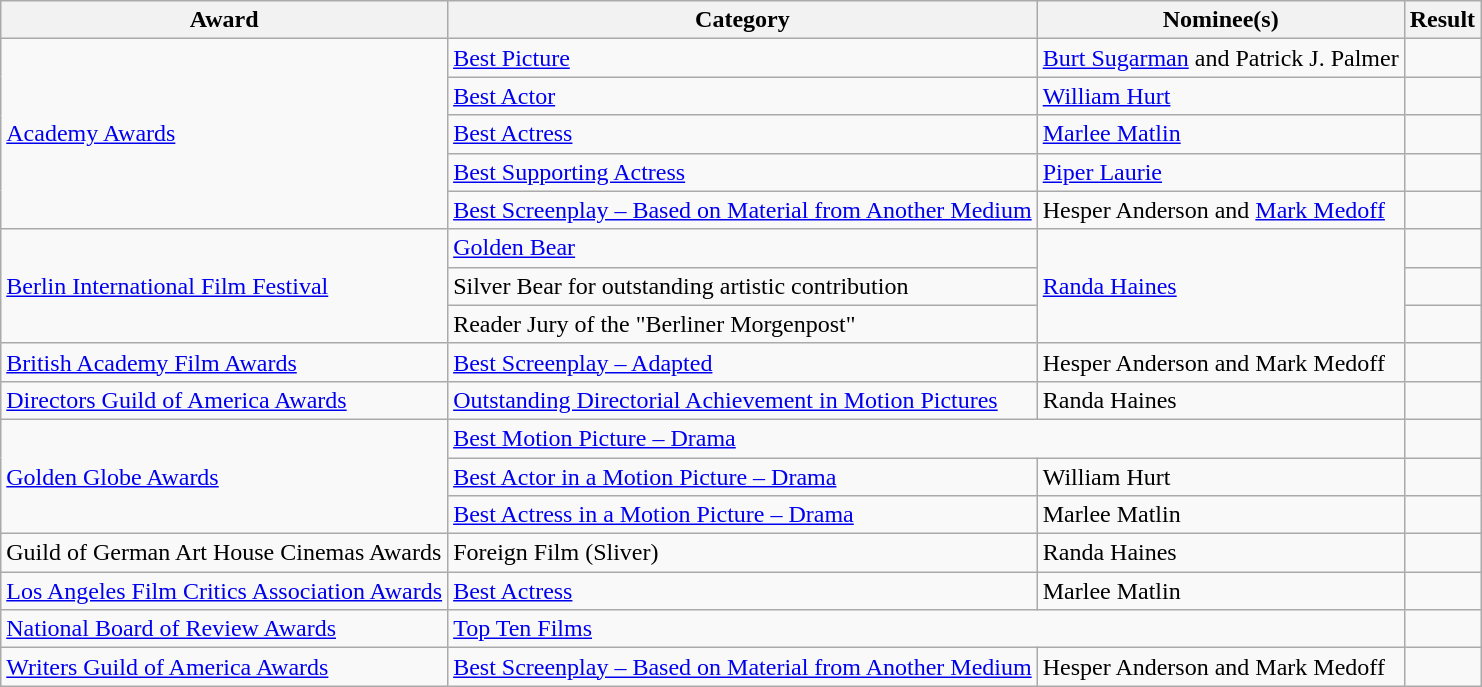<table class="wikitable plainrowheaders">
<tr>
<th>Award</th>
<th>Category</th>
<th>Nominee(s)</th>
<th>Result</th>
</tr>
<tr>
<td rowspan="5"><a href='#'>Academy Awards</a></td>
<td><a href='#'>Best Picture</a></td>
<td><a href='#'>Burt Sugarman</a> and Patrick J. Palmer</td>
<td></td>
</tr>
<tr>
<td><a href='#'>Best Actor</a></td>
<td><a href='#'>William Hurt</a></td>
<td></td>
</tr>
<tr>
<td><a href='#'>Best Actress</a></td>
<td><a href='#'>Marlee Matlin</a></td>
<td></td>
</tr>
<tr>
<td><a href='#'>Best Supporting Actress</a></td>
<td><a href='#'>Piper Laurie</a></td>
<td></td>
</tr>
<tr>
<td><a href='#'>Best Screenplay – Based on Material from Another Medium</a></td>
<td>Hesper Anderson and <a href='#'>Mark Medoff</a></td>
<td></td>
</tr>
<tr>
<td rowspan="3"><a href='#'>Berlin International Film Festival</a></td>
<td><a href='#'>Golden Bear</a></td>
<td rowspan="3"><a href='#'>Randa Haines</a></td>
<td></td>
</tr>
<tr>
<td>Silver Bear for outstanding artistic contribution</td>
<td></td>
</tr>
<tr>
<td>Reader Jury of the "Berliner Morgenpost"</td>
<td></td>
</tr>
<tr>
<td><a href='#'>British Academy Film Awards</a></td>
<td><a href='#'>Best Screenplay – Adapted</a></td>
<td>Hesper Anderson and Mark Medoff</td>
<td></td>
</tr>
<tr>
<td><a href='#'>Directors Guild of America Awards</a></td>
<td><a href='#'>Outstanding Directorial Achievement in Motion Pictures</a></td>
<td>Randa Haines</td>
<td></td>
</tr>
<tr>
<td rowspan="3"><a href='#'>Golden Globe Awards</a></td>
<td colspan="2"><a href='#'>Best Motion Picture – Drama</a></td>
<td></td>
</tr>
<tr>
<td><a href='#'>Best Actor in a Motion Picture – Drama</a></td>
<td>William Hurt</td>
<td></td>
</tr>
<tr>
<td><a href='#'>Best Actress in a Motion Picture – Drama</a></td>
<td>Marlee Matlin</td>
<td></td>
</tr>
<tr>
<td>Guild of German Art House Cinemas Awards</td>
<td>Foreign Film (Sliver)</td>
<td>Randa Haines</td>
<td></td>
</tr>
<tr>
<td><a href='#'>Los Angeles Film Critics Association Awards</a></td>
<td><a href='#'>Best Actress</a></td>
<td>Marlee Matlin</td>
<td></td>
</tr>
<tr>
<td><a href='#'>National Board of Review Awards</a></td>
<td colspan="2"><a href='#'>Top Ten Films</a></td>
<td></td>
</tr>
<tr>
<td><a href='#'>Writers Guild of America Awards</a></td>
<td><a href='#'>Best Screenplay – Based on Material from Another Medium</a></td>
<td>Hesper Anderson and Mark Medoff</td>
<td></td>
</tr>
</table>
